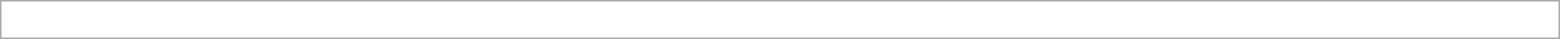<table cellpadding="0" cellspacing="1" style="border:1px solid darkgrey; margin:auto; width:65em;">
<tr>
<td colspan="2"><br></td>
</tr>
<tr>
<td colspan="6"></td>
</tr>
<tr>
<td colspan="5"></td>
</tr>
<tr>
<td colspan="5"></td>
</tr>
<tr>
<td colspan="5"></td>
</tr>
</table>
